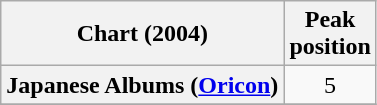<table class="wikitable sortable plainrowheaders" style="text-align:center">
<tr>
<th scope="col">Chart (2004)</th>
<th scope="col">Peak<br>position</th>
</tr>
<tr>
<th scope="row">Japanese Albums (<a href='#'>Oricon</a>)</th>
<td>5</td>
</tr>
<tr>
</tr>
</table>
